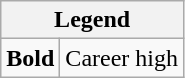<table class="wikitable mw-collapsible mw-collapsed">
<tr>
<th colspan="2">Legend</th>
</tr>
<tr>
<td><strong>Bold</strong></td>
<td>Career high</td>
</tr>
</table>
